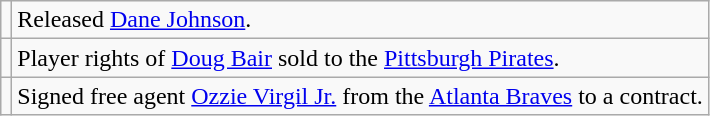<table class="wikitable">
<tr>
<td></td>
<td>Released <a href='#'>Dane Johnson</a>.</td>
</tr>
<tr>
<td></td>
<td>Player rights of <a href='#'>Doug Bair</a> sold to the <a href='#'>Pittsburgh Pirates</a>.</td>
</tr>
<tr>
<td></td>
<td>Signed free agent <a href='#'>Ozzie Virgil Jr.</a> from the <a href='#'>Atlanta Braves</a> to a contract.</td>
</tr>
</table>
